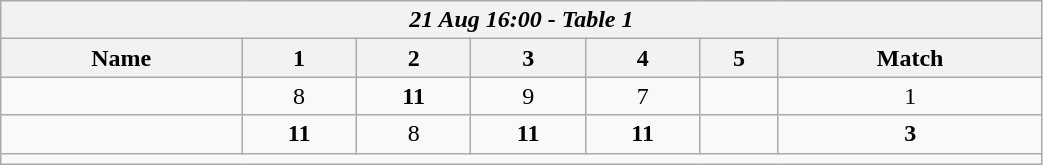<table class=wikitable style="text-align:center; width: 55%">
<tr>
<th colspan=17><em>21 Aug 16:00 - Table 1</em></th>
</tr>
<tr>
<th>Name</th>
<th>1</th>
<th>2</th>
<th>3</th>
<th>4</th>
<th>5</th>
<th>Match</th>
</tr>
<tr>
<td style="text-align:left;"></td>
<td>8</td>
<td><strong>11</strong></td>
<td>9</td>
<td>7</td>
<td></td>
<td>1</td>
</tr>
<tr>
<td style="text-align:left;"><strong></strong></td>
<td><strong>11</strong></td>
<td>8</td>
<td><strong>11</strong></td>
<td><strong>11</strong></td>
<td></td>
<td><strong>3</strong></td>
</tr>
<tr>
<td colspan=17></td>
</tr>
</table>
